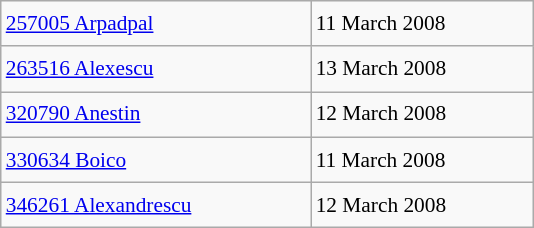<table class="wikitable" style="font-size: 89%; float: left; width: 25em; margin-right: 1em; line-height: 1.65em !important; height: 125px;">
<tr>
<td><a href='#'>257005 Arpadpal</a></td>
<td>11 March 2008</td>
</tr>
<tr>
<td><a href='#'>263516 Alexescu</a></td>
<td>13 March 2008</td>
</tr>
<tr>
<td><a href='#'>320790 Anestin</a></td>
<td>12 March 2008</td>
</tr>
<tr>
<td><a href='#'>330634 Boico</a></td>
<td>11 March 2008</td>
</tr>
<tr>
<td><a href='#'>346261 Alexandrescu</a></td>
<td>12 March 2008</td>
</tr>
</table>
